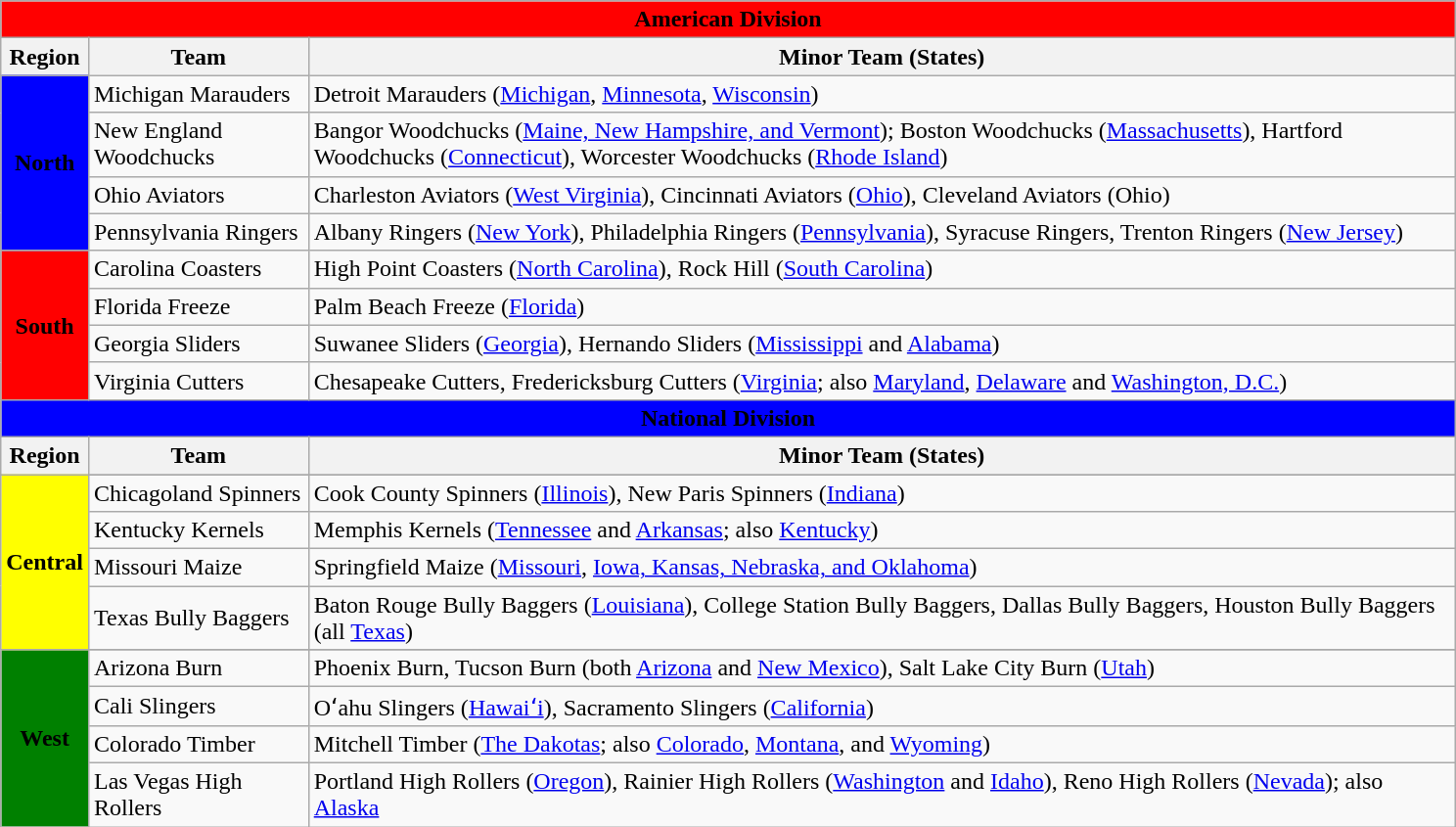<table class="wikitable" style="width:62em">
<tr>
<th style="background-color:red" colspan="3"><span>American Division</span></th>
</tr>
<tr>
<th>Region</th>
<th>Team</th>
<th>Minor Team (States)</th>
</tr>
<tr>
<th style="background-color:blue" rowspan="4"><span>North</span></th>
<td>Michigan Marauders</td>
<td>Detroit Marauders (<a href='#'>Michigan</a>, <a href='#'>Minnesota</a>, <a href='#'>Wisconsin</a>)</td>
</tr>
<tr>
<td>New England Woodchucks</td>
<td>Bangor Woodchucks (<a href='#'>Maine, New Hampshire, and Vermont</a>); Boston Woodchucks (<a href='#'>Massachusetts</a>), Hartford Woodchucks (<a href='#'>Connecticut</a>), Worcester Woodchucks (<a href='#'>Rhode Island</a>)</td>
</tr>
<tr>
<td>Ohio Aviators</td>
<td>Charleston Aviators (<a href='#'>West Virginia</a>), Cincinnati Aviators (<a href='#'>Ohio</a>), Cleveland Aviators (Ohio)</td>
</tr>
<tr>
<td>Pennsylvania Ringers</td>
<td>Albany Ringers (<a href='#'>New York</a>), Philadelphia Ringers (<a href='#'>Pennsylvania</a>), Syracuse Ringers, Trenton Ringers (<a href='#'>New Jersey</a>)</td>
</tr>
<tr>
<th style="background-color:red" rowspan="4"><span>South</span></th>
<td>Carolina Coasters</td>
<td>High Point Coasters (<a href='#'>North Carolina</a>), Rock Hill (<a href='#'>South Carolina</a>)</td>
</tr>
<tr>
<td>Florida Freeze</td>
<td>Palm Beach Freeze (<a href='#'>Florida</a>)</td>
</tr>
<tr>
<td>Georgia Sliders</td>
<td>Suwanee Sliders (<a href='#'>Georgia</a>), Hernando Sliders (<a href='#'>Mississippi</a> and <a href='#'>Alabama</a>)</td>
</tr>
<tr>
<td>Virginia Cutters</td>
<td>Chesapeake Cutters, Fredericksburg Cutters (<a href='#'>Virginia</a>; also <a href='#'>Maryland</a>, <a href='#'>Delaware</a> and <a href='#'>Washington, D.C.</a>)</td>
</tr>
<tr>
<th style="background-color:blue" colspan="3"><span>National Division</span></th>
</tr>
<tr>
<th>Region</th>
<th>Team</th>
<th>Minor Team (States)</th>
</tr>
<tr>
<th style="background-color:yellow" rowspan="5"><span>Central</span></th>
</tr>
<tr>
<td>Chicagoland Spinners</td>
<td>Cook County Spinners (<a href='#'>Illinois</a>), New Paris Spinners (<a href='#'>Indiana</a>)</td>
</tr>
<tr>
<td>Kentucky Kernels</td>
<td>Memphis Kernels (<a href='#'>Tennessee</a> and <a href='#'>Arkansas</a>; also <a href='#'>Kentucky</a>)</td>
</tr>
<tr>
<td>Missouri Maize</td>
<td>Springfield Maize (<a href='#'>Missouri</a>, <a href='#'>Iowa, Kansas, Nebraska, and Oklahoma</a>)</td>
</tr>
<tr>
<td>Texas Bully Baggers</td>
<td>Baton Rouge Bully Baggers (<a href='#'>Louisiana</a>), College Station Bully Baggers, Dallas Bully Baggers, Houston Bully Baggers (all <a href='#'>Texas</a>)</td>
</tr>
<tr>
<th style="background-color:green" rowspan="5"><span>West</span></th>
</tr>
<tr>
<td>Arizona Burn</td>
<td>Phoenix Burn, Tucson Burn (both <a href='#'>Arizona</a> and <a href='#'>New Mexico</a>), Salt Lake City Burn (<a href='#'>Utah</a>)</td>
</tr>
<tr>
<td>Cali Slingers</td>
<td>Oʻahu Slingers (<a href='#'>Hawaiʻi</a>), Sacramento Slingers (<a href='#'>California</a>)</td>
</tr>
<tr>
<td>Colorado Timber</td>
<td>Mitchell Timber (<a href='#'>The Dakotas</a>; also <a href='#'>Colorado</a>, <a href='#'>Montana</a>, and <a href='#'>Wyoming</a>)</td>
</tr>
<tr>
<td>Las Vegas High Rollers</td>
<td>Portland High Rollers (<a href='#'>Oregon</a>), Rainier High Rollers (<a href='#'>Washington</a> and <a href='#'>Idaho</a>), Reno High Rollers (<a href='#'>Nevada</a>); also <a href='#'>Alaska</a></td>
</tr>
</table>
